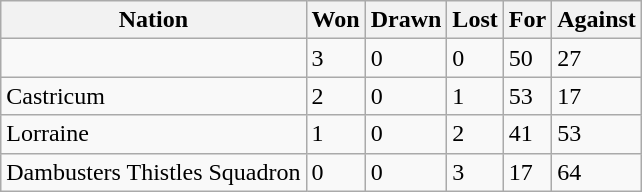<table class="wikitable">
<tr>
<th>Nation</th>
<th>Won</th>
<th>Drawn</th>
<th>Lost</th>
<th>For</th>
<th>Against</th>
</tr>
<tr>
<td></td>
<td>3</td>
<td>0</td>
<td>0</td>
<td>50</td>
<td>27</td>
</tr>
<tr>
<td>Castricum</td>
<td>2</td>
<td>0</td>
<td>1</td>
<td>53</td>
<td>17</td>
</tr>
<tr>
<td>Lorraine</td>
<td>1</td>
<td>0</td>
<td>2</td>
<td>41</td>
<td>53</td>
</tr>
<tr>
<td>Dambusters Thistles Squadron</td>
<td>0</td>
<td>0</td>
<td>3</td>
<td>17</td>
<td>64</td>
</tr>
</table>
